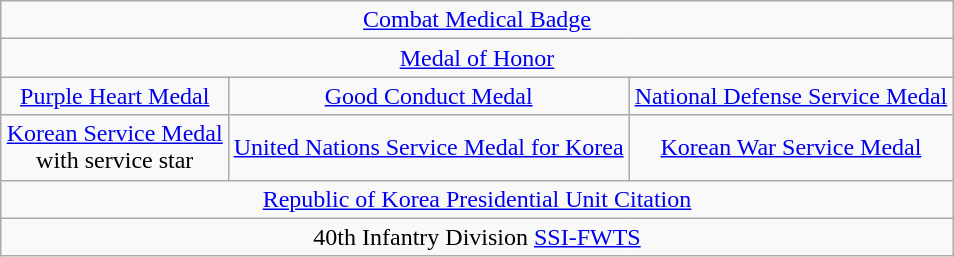<table class="wikitable" style="margin:1em auto; text-align:center;">
<tr>
<td colspan="3"><a href='#'>Combat Medical Badge</a></td>
</tr>
<tr>
<td colspan="3"><a href='#'>Medal of Honor</a></td>
</tr>
<tr>
<td><a href='#'>Purple Heart Medal</a></td>
<td><a href='#'>Good Conduct Medal</a></td>
<td><a href='#'>National Defense Service Medal</a></td>
</tr>
<tr>
<td><a href='#'>Korean Service Medal</a><br>with service star</td>
<td><a href='#'>United Nations Service Medal for Korea</a></td>
<td><a href='#'>Korean War Service Medal</a></td>
</tr>
<tr>
<td colspan="3"><a href='#'>Republic of Korea Presidential Unit Citation</a></td>
</tr>
<tr>
<td colspan="3">40th Infantry Division <a href='#'>SSI-FWTS</a></td>
</tr>
</table>
